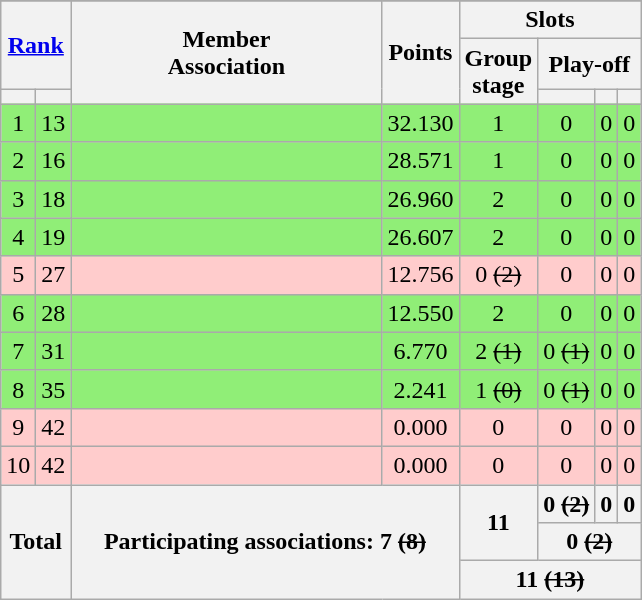<table class="wikitable" style="text-align:center">
<tr>
</tr>
<tr>
<th colspan=2 rowspan=2><a href='#'>Rank</a></th>
<th rowspan=3 width=200>Member<br>Association</th>
<th rowspan=3>Points</th>
<th colspan=5>Slots</th>
</tr>
<tr>
<th rowspan=2>Group<br>stage</th>
<th colspan=4>Play-off</th>
</tr>
<tr>
<th></th>
<th></th>
<th></th>
<th></th>
<th></th>
</tr>
<tr bgcolor=#90ee77>
<td>1</td>
<td>13</td>
<td align=left></td>
<td>32.130</td>
<td>1</td>
<td>0</td>
<td>0</td>
<td>0</td>
</tr>
<tr bgcolor=#90ee77>
<td>2</td>
<td>16</td>
<td align=left></td>
<td>28.571</td>
<td>1</td>
<td>0</td>
<td>0</td>
<td>0</td>
</tr>
<tr bgcolor=#90ee77>
<td>3</td>
<td>18</td>
<td align=left></td>
<td>26.960</td>
<td>2</td>
<td>0</td>
<td>0</td>
<td>0</td>
</tr>
<tr bgcolor=#90ee77>
<td>4</td>
<td>19</td>
<td align=left></td>
<td>26.607</td>
<td>2</td>
<td>0</td>
<td>0</td>
<td>0</td>
</tr>
<tr bgcolor=#ffcccc>
<td>5</td>
<td>27</td>
<td align=left></td>
<td>12.756</td>
<td>0 <s>(2)</s></td>
<td>0</td>
<td>0</td>
<td>0</td>
</tr>
<tr bgcolor=#90ee77>
<td>6</td>
<td>28</td>
<td align=left></td>
<td>12.550</td>
<td>2</td>
<td>0</td>
<td>0</td>
<td>0</td>
</tr>
<tr bgcolor=#90ee77>
<td>7</td>
<td>31</td>
<td align=left></td>
<td>6.770</td>
<td>2 <s>(1)</s></td>
<td>0 <s>(1)</s></td>
<td>0</td>
<td>0</td>
</tr>
<tr bgcolor=#90ee77>
<td>8</td>
<td>35</td>
<td align=left></td>
<td>2.241</td>
<td>1 <s>(0)</s></td>
<td>0 <s>(1)</s></td>
<td>0</td>
<td>0</td>
</tr>
<tr bgcolor=ffcccc>
<td>9</td>
<td>42</td>
<td align=left></td>
<td>0.000</td>
<td>0</td>
<td>0</td>
<td>0</td>
<td>0</td>
</tr>
<tr bgcolor=ffcccc>
<td>10</td>
<td>42</td>
<td align=left></td>
<td>0.000</td>
<td>0</td>
<td>0</td>
<td>0</td>
<td>0</td>
</tr>
<tr>
<th colspan=2 rowspan=3>Total</th>
<th colspan=2 rowspan=3>Participating associations: 7 <s>(8)</s></th>
<th rowspan=2>11</th>
<th>0 <s>(2)</s></th>
<th>0</th>
<th>0</th>
</tr>
<tr>
<th colspan=3>0 <s>(2)</s></th>
</tr>
<tr>
<th colspan=4>11 <s>(13)</s></th>
</tr>
</table>
